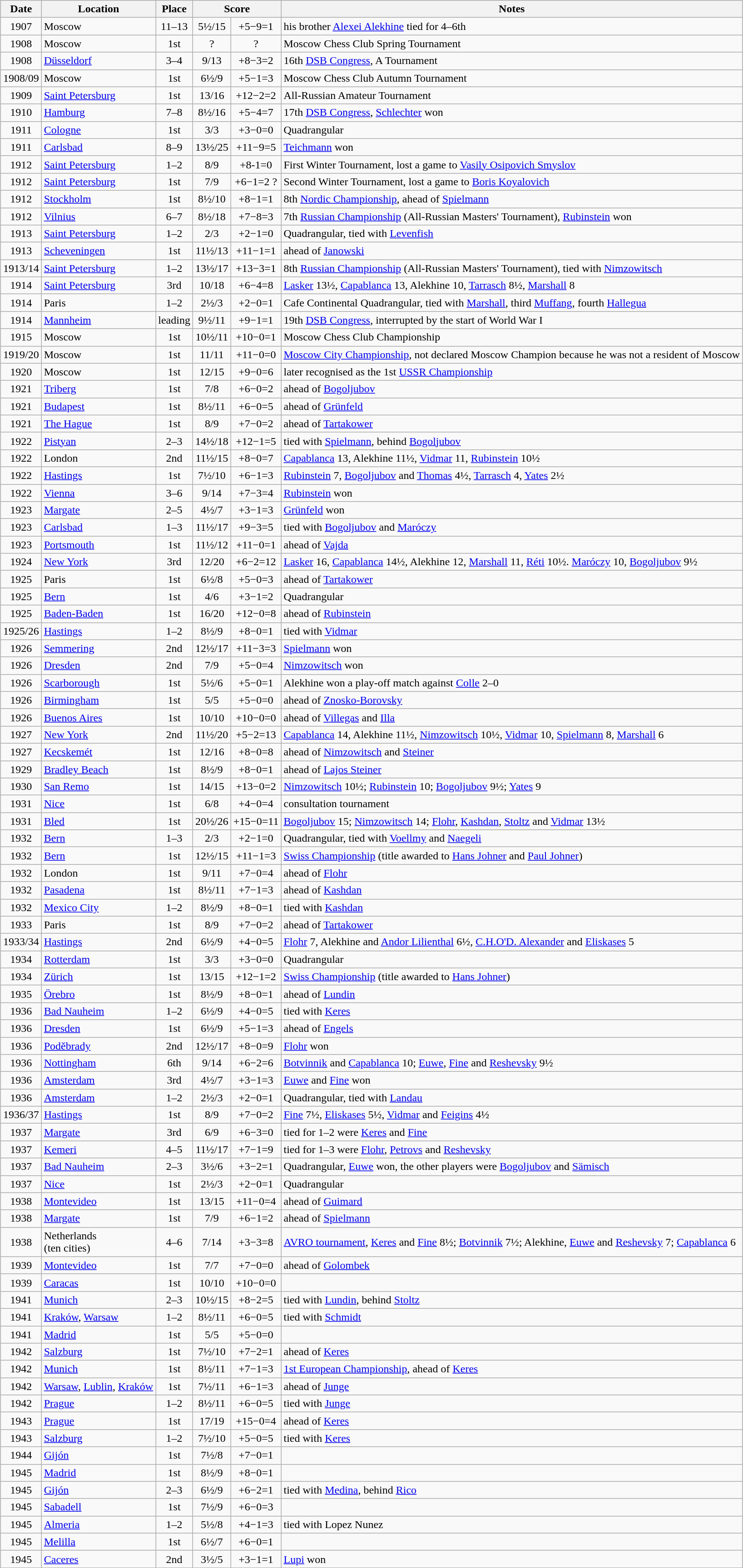<table class="wikitable sortable" style="text-align:center; margin:1em auto 1em auto;">
<tr>
<th>Date</th>
<th>Location</th>
<th>Place</th>
<th class="unsortable" colspan="2">Score</th>
<th class="unsortable">Notes</th>
</tr>
<tr>
<td>1907</td>
<td align=left>Moscow</td>
<td>11–13</td>
<td>5½/15</td>
<td>+5−9=1</td>
<td align=left>his brother <a href='#'>Alexei Alekhine</a> tied for 4–6th</td>
</tr>
<tr>
<td>1908</td>
<td align=left>Moscow</td>
<td>1st</td>
<td>?</td>
<td>?</td>
<td align=left>Moscow Chess Club Spring Tournament</td>
</tr>
<tr>
<td>1908</td>
<td align=left><a href='#'>Düsseldorf</a></td>
<td>3–4</td>
<td>9/13</td>
<td>+8−3=2</td>
<td align=left>16th <a href='#'>DSB Congress</a>, A Tournament</td>
</tr>
<tr>
<td>1908/09</td>
<td align=left>Moscow</td>
<td>1st</td>
<td>6½/9</td>
<td>+5−1=3</td>
<td align=left>Moscow Chess Club Autumn Tournament</td>
</tr>
<tr>
<td>1909</td>
<td align=left><a href='#'>Saint Petersburg</a></td>
<td>1st</td>
<td>13/16</td>
<td>+12−2=2</td>
<td align=left>All-Russian Amateur Tournament</td>
</tr>
<tr>
<td>1910</td>
<td align=left><a href='#'>Hamburg</a></td>
<td>7–8</td>
<td>8½/16</td>
<td>+5−4=7</td>
<td align=left>17th <a href='#'>DSB Congress</a>, <a href='#'>Schlechter</a> won</td>
</tr>
<tr>
<td>1911</td>
<td align=left><a href='#'>Cologne</a></td>
<td>1st</td>
<td>3/3</td>
<td>+3−0=0</td>
<td align=left>Quadrangular</td>
</tr>
<tr>
<td>1911</td>
<td align=left><a href='#'>Carlsbad</a></td>
<td>8–9</td>
<td>13½/25</td>
<td>+11−9=5</td>
<td align=left><a href='#'>Teichmann</a> won</td>
</tr>
<tr>
<td>1912</td>
<td align=left><a href='#'>Saint Petersburg</a></td>
<td>1–2</td>
<td>8/9</td>
<td>+8-1=0</td>
<td align=left>First Winter Tournament, lost a game to <a href='#'>Vasily Osipovich Smyslov</a></td>
</tr>
<tr>
<td>1912</td>
<td align=left><a href='#'>Saint Petersburg</a></td>
<td>1st</td>
<td>7/9</td>
<td>+6−1=2 ?</td>
<td align=left>Second Winter Tournament, lost a game to <a href='#'>Boris Koyalovich</a></td>
</tr>
<tr>
<td>1912</td>
<td align=left><a href='#'>Stockholm</a></td>
<td>1st</td>
<td>8½/10</td>
<td>+8−1=1</td>
<td align=left>8th <a href='#'>Nordic Championship</a>, ahead of <a href='#'>Spielmann</a></td>
</tr>
<tr>
<td>1912</td>
<td align=left><a href='#'>Vilnius</a></td>
<td>6–7</td>
<td>8½/18</td>
<td>+7−8=3</td>
<td align=left>7th <a href='#'>Russian Championship</a> (All-Russian Masters' Tournament), <a href='#'>Rubinstein</a> won</td>
</tr>
<tr>
<td>1913</td>
<td align=left><a href='#'>Saint Petersburg</a></td>
<td>1–2</td>
<td>2/3</td>
<td>+2−1=0</td>
<td align=left>Quadrangular, tied with <a href='#'>Levenfish</a></td>
</tr>
<tr>
<td>1913</td>
<td align=left><a href='#'>Scheveningen</a></td>
<td>1st</td>
<td>11½/13</td>
<td>+11−1=1</td>
<td align=left>ahead of <a href='#'>Janowski</a></td>
</tr>
<tr>
<td>1913/14</td>
<td align=left><a href='#'>Saint Petersburg</a></td>
<td>1–2</td>
<td>13½/17</td>
<td>+13−3=1</td>
<td align=left>8th <a href='#'>Russian Championship</a> (All-Russian Masters' Tournament), tied with <a href='#'>Nimzowitsch</a></td>
</tr>
<tr>
<td>1914</td>
<td align=left><a href='#'>Saint Petersburg</a></td>
<td>3rd</td>
<td>10/18</td>
<td>+6−4=8</td>
<td align=left><a href='#'>Lasker</a> 13½, <a href='#'>Capablanca</a> 13, Alekhine 10, <a href='#'>Tarrasch</a> 8½, <a href='#'>Marshall</a> 8</td>
</tr>
<tr>
<td>1914</td>
<td align=left>Paris</td>
<td>1–2</td>
<td>2½/3</td>
<td>+2−0=1</td>
<td align=left>Cafe Continental Quadrangular, tied with <a href='#'>Marshall</a>, third <a href='#'>Muffang</a>, fourth <a href='#'>Hallegua</a></td>
</tr>
<tr>
<td>1914</td>
<td align=left><a href='#'>Mannheim</a></td>
<td>leading</td>
<td>9½/11</td>
<td>+9−1=1</td>
<td align=left>19th <a href='#'>DSB Congress</a>, interrupted by the start of World War I</td>
</tr>
<tr>
<td>1915</td>
<td align=left>Moscow</td>
<td>1st</td>
<td>10½/11</td>
<td>+10−0=1</td>
<td align=left>Moscow Chess Club Championship</td>
</tr>
<tr>
<td>1919/20</td>
<td align=left>Moscow</td>
<td>1st</td>
<td>11/11</td>
<td>+11−0=0</td>
<td align=left><a href='#'>Moscow City Championship</a>, not declared Moscow Champion because he was not a resident of Moscow</td>
</tr>
<tr>
<td>1920</td>
<td align=left>Moscow</td>
<td>1st</td>
<td>12/15</td>
<td>+9−0=6</td>
<td align=left>later recognised as the 1st <a href='#'>USSR Championship</a></td>
</tr>
<tr>
<td>1921</td>
<td align=left><a href='#'>Triberg</a></td>
<td>1st</td>
<td>7/8</td>
<td>+6−0=2</td>
<td align=left>ahead of <a href='#'>Bogoljubov</a></td>
</tr>
<tr>
<td>1921</td>
<td align=left><a href='#'>Budapest</a></td>
<td>1st</td>
<td>8½/11</td>
<td>+6−0=5</td>
<td align=left>ahead of <a href='#'>Grünfeld</a></td>
</tr>
<tr>
<td>1921</td>
<td align=left><a href='#'>The Hague</a></td>
<td>1st</td>
<td>8/9</td>
<td>+7−0=2</td>
<td align=left>ahead of <a href='#'>Tartakower</a></td>
</tr>
<tr>
<td>1922</td>
<td align=left><a href='#'>Pistyan</a></td>
<td>2–3</td>
<td>14½/18</td>
<td>+12−1=5</td>
<td align=left>tied with <a href='#'>Spielmann</a>, behind <a href='#'>Bogoljubov</a></td>
</tr>
<tr>
<td>1922</td>
<td align=left>London</td>
<td>2nd</td>
<td>11½/15</td>
<td>+8−0=7</td>
<td align=left><a href='#'>Capablanca</a> 13, Alekhine 11½, <a href='#'>Vidmar</a> 11, <a href='#'>Rubinstein</a> 10½</td>
</tr>
<tr>
<td>1922</td>
<td align=left><a href='#'>Hastings</a></td>
<td>1st</td>
<td>7½/10</td>
<td>+6−1=3</td>
<td align=left><a href='#'>Rubinstein</a> 7, <a href='#'>Bogoljubov</a> and <a href='#'>Thomas</a> 4½, <a href='#'>Tarrasch</a> 4, <a href='#'>Yates</a> 2½</td>
</tr>
<tr>
<td>1922</td>
<td align=left><a href='#'>Vienna</a></td>
<td>3–6</td>
<td>9/14</td>
<td>+7−3=4</td>
<td align=left><a href='#'>Rubinstein</a> won</td>
</tr>
<tr>
<td>1923</td>
<td align=left><a href='#'>Margate</a></td>
<td>2–5</td>
<td>4½/7</td>
<td>+3−1=3</td>
<td align=left><a href='#'>Grünfeld</a> won</td>
</tr>
<tr>
<td>1923</td>
<td align=left><a href='#'>Carlsbad</a></td>
<td>1–3</td>
<td>11½/17</td>
<td>+9−3=5</td>
<td align=left>tied with <a href='#'>Bogoljubov</a> and <a href='#'>Maróczy</a></td>
</tr>
<tr>
<td>1923</td>
<td align=left><a href='#'>Portsmouth</a></td>
<td>1st</td>
<td>11½/12</td>
<td>+11−0=1</td>
<td align=left>ahead of <a href='#'>Vajda</a></td>
</tr>
<tr>
<td>1924</td>
<td align=left><a href='#'>New York</a></td>
<td>3rd</td>
<td>12/20</td>
<td>+6−2=12</td>
<td align=left><a href='#'>Lasker</a> 16, <a href='#'>Capablanca</a> 14½, Alekhine 12, <a href='#'>Marshall</a> 11, <a href='#'>Réti</a> 10½. <a href='#'>Maróczy</a> 10, <a href='#'>Bogoljubov</a> 9½</td>
</tr>
<tr>
<td>1925</td>
<td align=left>Paris</td>
<td>1st</td>
<td>6½/8</td>
<td>+5−0=3</td>
<td align=left>ahead of <a href='#'>Tartakower</a></td>
</tr>
<tr>
<td>1925</td>
<td align=left><a href='#'>Bern</a></td>
<td>1st</td>
<td>4/6</td>
<td>+3−1=2</td>
<td align=left>Quadrangular</td>
</tr>
<tr>
<td>1925</td>
<td align=left><a href='#'>Baden-Baden</a></td>
<td>1st</td>
<td>16/20</td>
<td>+12−0=8</td>
<td align=left>ahead of <a href='#'>Rubinstein</a></td>
</tr>
<tr>
<td>1925/26</td>
<td align=left><a href='#'>Hastings</a></td>
<td>1–2</td>
<td>8½/9</td>
<td>+8−0=1</td>
<td align=left>tied with <a href='#'>Vidmar</a></td>
</tr>
<tr>
<td>1926</td>
<td align=left><a href='#'>Semmering</a></td>
<td>2nd</td>
<td>12½/17</td>
<td>+11−3=3</td>
<td align=left><a href='#'>Spielmann</a> won</td>
</tr>
<tr>
<td>1926</td>
<td align=left><a href='#'>Dresden</a></td>
<td>2nd</td>
<td>7/9</td>
<td>+5−0=4</td>
<td align=left><a href='#'>Nimzowitsch</a> won</td>
</tr>
<tr>
<td>1926</td>
<td align=left><a href='#'>Scarborough</a></td>
<td>1st</td>
<td>5½/6</td>
<td>+5−0=1</td>
<td align=left>Alekhine won a play-off match against <a href='#'>Colle</a> 2–0</td>
</tr>
<tr>
<td>1926</td>
<td align=left><a href='#'>Birmingham</a></td>
<td>1st</td>
<td>5/5</td>
<td>+5−0=0</td>
<td align=left>ahead of <a href='#'>Znosko-Borovsky</a></td>
</tr>
<tr>
<td>1926</td>
<td align=left><a href='#'>Buenos Aires</a></td>
<td>1st</td>
<td>10/10</td>
<td>+10−0=0</td>
<td align=left>ahead of <a href='#'>Villegas</a> and <a href='#'>Illa</a></td>
</tr>
<tr>
<td>1927</td>
<td align=left><a href='#'>New York</a></td>
<td>2nd</td>
<td>11½/20</td>
<td>+5−2=13</td>
<td align=left><a href='#'>Capablanca</a> 14, Alekhine 11½, <a href='#'>Nimzowitsch</a> 10½, <a href='#'>Vidmar</a> 10, <a href='#'>Spielmann</a> 8, <a href='#'>Marshall</a> 6</td>
</tr>
<tr>
<td>1927</td>
<td align=left><a href='#'>Kecskemét</a></td>
<td>1st</td>
<td>12/16</td>
<td>+8−0=8</td>
<td align=left>ahead of <a href='#'>Nimzowitsch</a> and <a href='#'>Steiner</a></td>
</tr>
<tr>
<td>1929</td>
<td align=left><a href='#'>Bradley Beach</a></td>
<td>1st</td>
<td>8½/9</td>
<td>+8−0=1</td>
<td align=left>ahead of <a href='#'>Lajos Steiner</a></td>
</tr>
<tr>
<td>1930</td>
<td align=left><a href='#'>San Remo</a></td>
<td>1st</td>
<td>14/15</td>
<td>+13−0=2</td>
<td align=left><a href='#'>Nimzowitsch</a> 10½; <a href='#'>Rubinstein</a> 10; <a href='#'>Bogoljubov</a> 9½; <a href='#'>Yates</a> 9</td>
</tr>
<tr>
<td>1931</td>
<td align=left><a href='#'>Nice</a></td>
<td>1st</td>
<td>6/8</td>
<td>+4−0=4</td>
<td align=left>consultation tournament</td>
</tr>
<tr>
<td>1931</td>
<td align=left><a href='#'>Bled</a></td>
<td>1st</td>
<td>20½/26</td>
<td>+15−0=11</td>
<td align=left><a href='#'>Bogoljubov</a> 15; <a href='#'>Nimzowitsch</a> 14; <a href='#'>Flohr</a>, <a href='#'>Kashdan</a>, <a href='#'>Stoltz</a> and <a href='#'>Vidmar</a> 13½</td>
</tr>
<tr>
<td>1932</td>
<td align=left><a href='#'>Bern</a></td>
<td>1–3</td>
<td>2/3</td>
<td>+2−1=0</td>
<td align=left>Quadrangular, tied with <a href='#'>Voellmy</a> and <a href='#'>Naegeli</a></td>
</tr>
<tr>
<td>1932</td>
<td align=left><a href='#'>Bern</a></td>
<td>1st</td>
<td>12½/15</td>
<td>+11−1=3</td>
<td align=left><a href='#'>Swiss Championship</a> (title awarded to <a href='#'>Hans Johner</a> and <a href='#'>Paul Johner</a>)</td>
</tr>
<tr>
<td>1932</td>
<td align=left>London</td>
<td>1st</td>
<td>9/11</td>
<td>+7−0=4</td>
<td align=left>ahead of <a href='#'>Flohr</a></td>
</tr>
<tr>
<td>1932</td>
<td align=left><a href='#'>Pasadena</a></td>
<td>1st</td>
<td>8½/11</td>
<td>+7−1=3</td>
<td align=left>ahead of <a href='#'>Kashdan</a></td>
</tr>
<tr>
<td>1932</td>
<td align=left><a href='#'>Mexico City</a></td>
<td>1–2</td>
<td>8½/9</td>
<td>+8−0=1</td>
<td align=left>tied with <a href='#'>Kashdan</a></td>
</tr>
<tr>
<td>1933</td>
<td align=left>Paris</td>
<td>1st</td>
<td>8/9</td>
<td>+7−0=2</td>
<td align=left>ahead of <a href='#'>Tartakower</a></td>
</tr>
<tr>
<td>1933/34</td>
<td align=left><a href='#'>Hastings</a></td>
<td>2nd</td>
<td>6½/9</td>
<td>+4−0=5</td>
<td align=left><a href='#'>Flohr</a> 7, Alekhine and <a href='#'>Andor Lilienthal</a> 6½, <a href='#'>C.H.O'D. Alexander</a> and <a href='#'>Eliskases</a> 5</td>
</tr>
<tr>
<td>1934</td>
<td align=left><a href='#'>Rotterdam</a></td>
<td>1st</td>
<td>3/3</td>
<td>+3−0=0</td>
<td align=left>Quadrangular</td>
</tr>
<tr>
<td>1934</td>
<td align=left><a href='#'>Zürich</a></td>
<td>1st</td>
<td>13/15</td>
<td>+12−1=2</td>
<td align=left><a href='#'>Swiss Championship</a> (title awarded to <a href='#'>Hans Johner</a>)</td>
</tr>
<tr>
<td>1935</td>
<td align=left><a href='#'>Örebro</a></td>
<td>1st</td>
<td>8½/9</td>
<td>+8−0=1</td>
<td align=left>ahead of <a href='#'>Lundin</a></td>
</tr>
<tr>
<td>1936</td>
<td align=left><a href='#'>Bad Nauheim</a></td>
<td>1–2</td>
<td>6½/9</td>
<td>+4−0=5</td>
<td align=left>tied with <a href='#'>Keres</a></td>
</tr>
<tr>
<td>1936</td>
<td align=left><a href='#'>Dresden</a></td>
<td>1st</td>
<td>6½/9</td>
<td>+5−1=3</td>
<td align=left>ahead of <a href='#'>Engels</a></td>
</tr>
<tr>
<td>1936</td>
<td align=left><a href='#'>Poděbrady</a></td>
<td>2nd</td>
<td>12½/17</td>
<td>+8−0=9</td>
<td align=left><a href='#'>Flohr</a> won</td>
</tr>
<tr>
<td>1936</td>
<td align=left><a href='#'>Nottingham</a></td>
<td>6th</td>
<td>9/14</td>
<td>+6−2=6</td>
<td align=left><a href='#'>Botvinnik</a> and <a href='#'>Capablanca</a> 10; <a href='#'>Euwe</a>, <a href='#'>Fine</a> and <a href='#'>Reshevsky</a> 9½</td>
</tr>
<tr>
<td>1936</td>
<td align=left><a href='#'>Amsterdam</a></td>
<td>3rd</td>
<td>4½/7</td>
<td>+3−1=3</td>
<td align=left><a href='#'>Euwe</a> and <a href='#'>Fine</a> won</td>
</tr>
<tr>
<td>1936</td>
<td align=left><a href='#'>Amsterdam</a></td>
<td>1–2</td>
<td>2½/3</td>
<td>+2−0=1</td>
<td align=left>Quadrangular, tied with <a href='#'>Landau</a></td>
</tr>
<tr>
<td>1936/37</td>
<td align=left><a href='#'>Hastings</a></td>
<td>1st</td>
<td>8/9</td>
<td>+7−0=2</td>
<td align=left><a href='#'>Fine</a> 7½, <a href='#'>Eliskases</a> 5½, <a href='#'>Vidmar</a> and <a href='#'>Feigins</a> 4½</td>
</tr>
<tr>
<td>1937</td>
<td align=left><a href='#'>Margate</a></td>
<td>3rd</td>
<td>6/9</td>
<td>+6−3=0</td>
<td align=left>tied for 1–2 were <a href='#'>Keres</a> and <a href='#'>Fine</a></td>
</tr>
<tr>
<td>1937</td>
<td align=left><a href='#'>Kemeri</a></td>
<td>4–5</td>
<td>11½/17</td>
<td>+7−1=9</td>
<td align=left>tied for 1–3 were <a href='#'>Flohr</a>, <a href='#'>Petrovs</a> and <a href='#'>Reshevsky</a></td>
</tr>
<tr>
<td>1937</td>
<td align=left><a href='#'>Bad Nauheim</a></td>
<td>2–3</td>
<td>3½/6</td>
<td>+3−2=1</td>
<td align=left>Quadrangular, <a href='#'>Euwe</a> won, the other players were <a href='#'>Bogoljubov</a> and <a href='#'>Sämisch</a></td>
</tr>
<tr>
<td>1937</td>
<td align=left><a href='#'>Nice</a></td>
<td>1st</td>
<td>2½/3</td>
<td>+2−0=1</td>
<td align=left>Quadrangular</td>
</tr>
<tr>
<td>1938</td>
<td align=left><a href='#'>Montevideo</a></td>
<td>1st</td>
<td>13/15</td>
<td>+11−0=4</td>
<td align=left>ahead of <a href='#'>Guimard</a></td>
</tr>
<tr>
<td>1938</td>
<td align=left><a href='#'>Margate</a></td>
<td>1st</td>
<td>7/9</td>
<td>+6−1=2</td>
<td align=left>ahead of <a href='#'>Spielmann</a></td>
</tr>
<tr>
<td>1938</td>
<td align=left>Netherlands<br>(ten cities)</td>
<td>4–6</td>
<td>7/14</td>
<td>+3−3=8</td>
<td align=left><a href='#'>AVRO tournament</a>, <a href='#'>Keres</a> and <a href='#'>Fine</a> 8½; <a href='#'>Botvinnik</a> 7½; Alekhine, <a href='#'>Euwe</a> and <a href='#'>Reshevsky</a> 7; <a href='#'>Capablanca</a> 6</td>
</tr>
<tr>
<td>1939</td>
<td align=left><a href='#'>Montevideo</a></td>
<td>1st</td>
<td>7/7</td>
<td>+7−0=0</td>
<td align=left>ahead of <a href='#'>Golombek</a></td>
</tr>
<tr>
<td>1939</td>
<td align=left><a href='#'>Caracas</a></td>
<td>1st</td>
<td>10/10</td>
<td>+10−0=0</td>
<td></td>
</tr>
<tr>
<td>1941</td>
<td align=left><a href='#'>Munich</a></td>
<td>2–3</td>
<td>10½/15</td>
<td>+8−2=5</td>
<td align=left>tied with <a href='#'>Lundin</a>, behind <a href='#'>Stoltz</a></td>
</tr>
<tr>
<td>1941</td>
<td align=left><a href='#'>Kraków</a>, <a href='#'>Warsaw</a></td>
<td>1–2</td>
<td>8½/11</td>
<td>+6−0=5</td>
<td align=left>tied with <a href='#'>Schmidt</a></td>
</tr>
<tr>
<td>1941</td>
<td align=left><a href='#'>Madrid</a></td>
<td>1st</td>
<td>5/5</td>
<td>+5−0=0</td>
<td></td>
</tr>
<tr>
<td>1942</td>
<td align=left><a href='#'>Salzburg</a></td>
<td>1st</td>
<td>7½/10</td>
<td>+7−2=1</td>
<td align=left>ahead of <a href='#'>Keres</a></td>
</tr>
<tr>
<td>1942</td>
<td align=left><a href='#'>Munich</a></td>
<td>1st</td>
<td>8½/11</td>
<td>+7−1=3</td>
<td align=left><a href='#'>1st European Championship</a>, ahead of <a href='#'>Keres</a></td>
</tr>
<tr>
<td>1942</td>
<td align=left><a href='#'>Warsaw</a>, <a href='#'>Lublin</a>, <a href='#'>Kraków</a></td>
<td>1st</td>
<td>7½/11</td>
<td>+6−1=3</td>
<td align=left>ahead of <a href='#'>Junge</a></td>
</tr>
<tr>
<td>1942</td>
<td align=left><a href='#'>Prague</a></td>
<td>1–2</td>
<td>8½/11</td>
<td>+6−0=5</td>
<td align=left>tied with <a href='#'>Junge</a></td>
</tr>
<tr>
<td>1943</td>
<td align=left><a href='#'>Prague</a></td>
<td>1st</td>
<td>17/19</td>
<td>+15−0=4</td>
<td align=left>ahead of <a href='#'>Keres</a></td>
</tr>
<tr>
<td>1943</td>
<td align=left><a href='#'>Salzburg</a></td>
<td>1–2</td>
<td>7½/10</td>
<td>+5−0=5</td>
<td align=left>tied with <a href='#'>Keres</a></td>
</tr>
<tr>
<td>1944</td>
<td align=left><a href='#'>Gijón</a></td>
<td>1st</td>
<td>7½/8</td>
<td>+7−0=1</td>
<td></td>
</tr>
<tr>
<td>1945</td>
<td align=left><a href='#'>Madrid</a></td>
<td>1st</td>
<td>8½/9</td>
<td>+8−0=1</td>
<td></td>
</tr>
<tr>
<td>1945</td>
<td align=left><a href='#'>Gijón</a></td>
<td>2–3</td>
<td>6½/9</td>
<td>+6−2=1</td>
<td align=left>tied with <a href='#'>Medina</a>, behind <a href='#'>Rico</a></td>
</tr>
<tr>
<td>1945</td>
<td align=left><a href='#'>Sabadell</a></td>
<td>1st</td>
<td>7½/9</td>
<td>+6−0=3</td>
<td></td>
</tr>
<tr>
<td>1945</td>
<td align=left><a href='#'>Almeria</a></td>
<td>1–2</td>
<td>5½/8</td>
<td>+4−1=3</td>
<td align=left>tied with Lopez Nunez</td>
</tr>
<tr>
<td>1945</td>
<td align=left><a href='#'>Melilla</a></td>
<td>1st</td>
<td>6½/7</td>
<td>+6−0=1</td>
<td></td>
</tr>
<tr>
<td>1945</td>
<td align=left><a href='#'>Caceres</a></td>
<td>2nd</td>
<td>3½/5</td>
<td>+3−1=1</td>
<td align=left><a href='#'>Lupi</a> won</td>
</tr>
</table>
